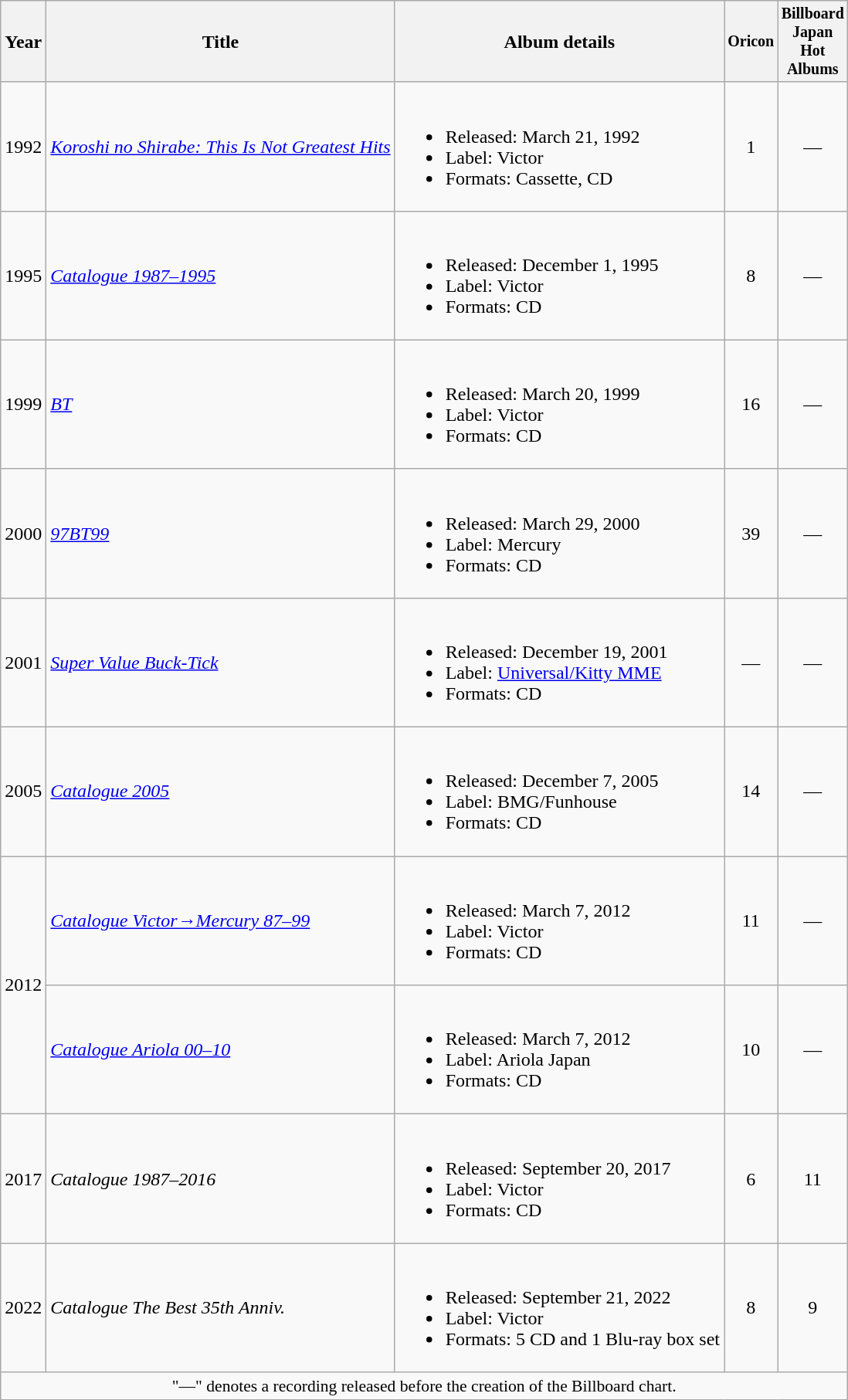<table class="wikitable">
<tr>
<th>Year</th>
<th>Title</th>
<th>Album details</th>
<th style="font-size:smaller;" width="30">Oricon</th>
<th style="font-size:smaller;" width="30">Billboard Japan<br>Hot Albums</th>
</tr>
<tr>
<td>1992</td>
<td><em><a href='#'>Koroshi no Shirabe: This Is Not Greatest Hits</a></em><br></td>
<td><br><ul><li>Released: March 21, 1992</li><li>Label: Victor</li><li>Formats: Cassette, CD</li></ul></td>
<td style="text-align:center">1</td>
<td style="text-align:center">—</td>
</tr>
<tr>
<td>1995</td>
<td><em><a href='#'>Catalogue 1987–1995</a></em></td>
<td><br><ul><li>Released: December 1, 1995</li><li>Label: Victor</li><li>Formats: CD</li></ul></td>
<td style="text-align:center">8</td>
<td style="text-align:center">—</td>
</tr>
<tr>
<td>1999</td>
<td><em><a href='#'>BT</a></em></td>
<td><br><ul><li>Released: March 20, 1999</li><li>Label: Victor</li><li>Formats: CD</li></ul></td>
<td style="text-align:center">16</td>
<td style="text-align:center">—</td>
</tr>
<tr>
<td>2000</td>
<td><em><a href='#'>97BT99</a></em></td>
<td><br><ul><li>Released: March 29, 2000</li><li>Label: Mercury</li><li>Formats: CD</li></ul></td>
<td style="text-align:center">39</td>
<td style="text-align:center">—</td>
</tr>
<tr>
<td>2001</td>
<td><em><a href='#'>Super Value Buck-Tick</a></em></td>
<td><br><ul><li>Released: December 19, 2001</li><li>Label: <a href='#'>Universal/Kitty MME</a></li><li>Formats: CD</li></ul></td>
<td style="text-align:center">—</td>
<td style="text-align:center">—</td>
</tr>
<tr>
<td>2005</td>
<td><em><a href='#'>Catalogue 2005</a></em></td>
<td><br><ul><li>Released: December 7, 2005</li><li>Label: BMG/Funhouse</li><li>Formats: CD</li></ul></td>
<td style="text-align:center">14</td>
<td style="text-align:center">—</td>
</tr>
<tr>
<td rowspan="2">2012</td>
<td><em><a href='#'>Catalogue Victor→Mercury 87–99</a></em></td>
<td><br><ul><li>Released: March 7, 2012</li><li>Label: Victor</li><li>Formats: CD</li></ul></td>
<td style="text-align:center">11</td>
<td style="text-align:center">—</td>
</tr>
<tr>
<td><em><a href='#'>Catalogue Ariola 00–10</a></em></td>
<td><br><ul><li>Released: March 7, 2012</li><li>Label: Ariola Japan</li><li>Formats: CD</li></ul></td>
<td style="text-align:center">10</td>
<td style="text-align:center">—</td>
</tr>
<tr>
<td>2017</td>
<td><em>Catalogue 1987–2016</em></td>
<td><br><ul><li>Released: September 20, 2017</li><li>Label: Victor</li><li>Formats: CD</li></ul></td>
<td style="text-align:center">6</td>
<td style="text-align:center">11</td>
</tr>
<tr>
<td>2022</td>
<td><em>Catalogue The Best 35th Anniv.</em></td>
<td><br><ul><li>Released: September 21, 2022</li><li>Label: Victor</li><li>Formats: 5 CD and 1 Blu-ray box set</li></ul></td>
<td style="text-align:center">8</td>
<td style="text-align:center">9</td>
</tr>
<tr>
<td align="center" colspan="5" style="font-size:90%">"—" denotes a recording released before the creation of the Billboard chart.</td>
</tr>
</table>
